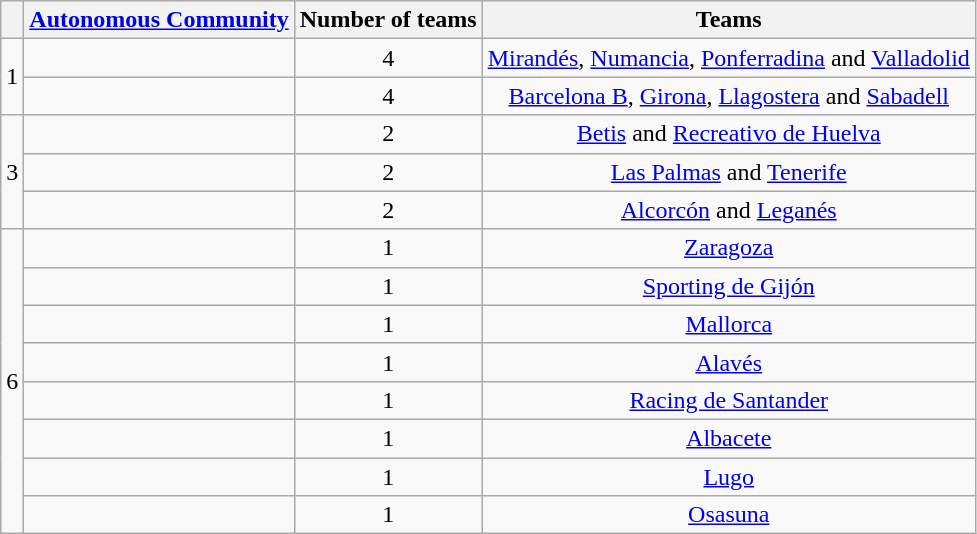<table class="wikitable">
<tr>
<th></th>
<th><a href='#'>Autonomous Community</a></th>
<th>Number of teams</th>
<th>Teams</th>
</tr>
<tr>
<td rowspan=2>1</td>
<td></td>
<td align=center>4</td>
<td align=center><a href='#'>Mirandés</a>, <a href='#'>Numancia</a>, <a href='#'>Ponferradina</a> and <a href='#'>Valladolid</a></td>
</tr>
<tr>
<td></td>
<td align=center>4</td>
<td align=center><a href='#'>Barcelona B</a>, <a href='#'>Girona</a>, <a href='#'>Llagostera</a> and <a href='#'>Sabadell</a></td>
</tr>
<tr>
<td rowspan=3>3</td>
<td></td>
<td align=center>2</td>
<td align=center><a href='#'>Betis</a> and <a href='#'>Recreativo de Huelva</a></td>
</tr>
<tr>
<td></td>
<td align=center>2</td>
<td align=center><a href='#'>Las Palmas</a> and <a href='#'>Tenerife</a></td>
</tr>
<tr>
<td></td>
<td align=center>2</td>
<td align=center><a href='#'>Alcorcón</a> and <a href='#'>Leganés</a></td>
</tr>
<tr>
<td rowspan=8>6</td>
<td></td>
<td align=center>1</td>
<td align=center><a href='#'>Zaragoza</a></td>
</tr>
<tr>
<td></td>
<td align=center>1</td>
<td align=center><a href='#'>Sporting de Gijón</a></td>
</tr>
<tr>
<td></td>
<td align=center>1</td>
<td align=center><a href='#'>Mallorca</a></td>
</tr>
<tr>
<td></td>
<td align=center>1</td>
<td align=center><a href='#'>Alavés</a></td>
</tr>
<tr>
<td></td>
<td align=center>1</td>
<td align=center><a href='#'>Racing de Santander</a></td>
</tr>
<tr>
<td></td>
<td align=center>1</td>
<td align=center><a href='#'>Albacete</a></td>
</tr>
<tr>
<td></td>
<td align=center>1</td>
<td align=center><a href='#'>Lugo</a></td>
</tr>
<tr>
<td></td>
<td align=center>1</td>
<td align=center><a href='#'>Osasuna</a></td>
</tr>
</table>
